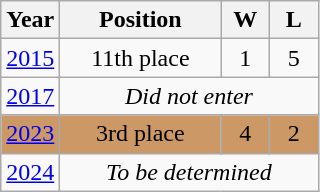<table class="wikitable" style="text-align: center;">
<tr>
<th>Year</th>
<th width="100">Position</th>
<th width="25">W</th>
<th width="25">L</th>
</tr>
<tr>
<td> <a href='#'>2015</a></td>
<td>11th place</td>
<td>1</td>
<td>5</td>
</tr>
<tr>
<td> <a href='#'>2017</a></td>
<td colspan=3><em>Did not enter</em></td>
</tr>
<tr bgcolor=#cc9966>
<td> <a href='#'>2023</a></td>
<td>3rd place</td>
<td>4</td>
<td>2</td>
</tr>
<tr>
<td> <a href='#'>2024</a></td>
<td colspan=3><em>To be determined</em></td>
</tr>
</table>
